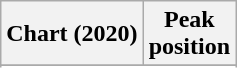<table class="wikitable sortable plainrowheaders" style="text-align:center;">
<tr>
<th>Chart (2020)</th>
<th>Peak<br>position</th>
</tr>
<tr>
</tr>
<tr>
</tr>
<tr>
</tr>
</table>
